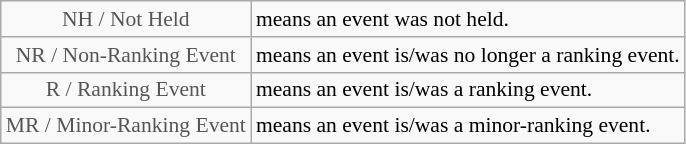<table class="wikitable" style="font-size:90%">
<tr>
<td style="text-align:center; color:#555555;" colspan="4">NH / Not Held</td>
<td>means an event was not held.</td>
</tr>
<tr>
<td style="text-align:center; color:#555555;" colspan="4">NR / Non-Ranking Event</td>
<td>means an event is/was no longer a ranking event.</td>
</tr>
<tr>
<td style="text-align:center; color:#555555;" colspan="4">R / Ranking Event</td>
<td>means an event is/was a ranking event.</td>
</tr>
<tr>
<td style="text-align:center; color:#555555;" colspan="4">MR / Minor-Ranking Event</td>
<td>means an event is/was a minor-ranking event.</td>
</tr>
</table>
